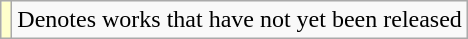<table class="wikitable">
<tr>
<td style="background:#FFFFCC;"></td>
<td>Denotes works that have not yet been released</td>
</tr>
</table>
